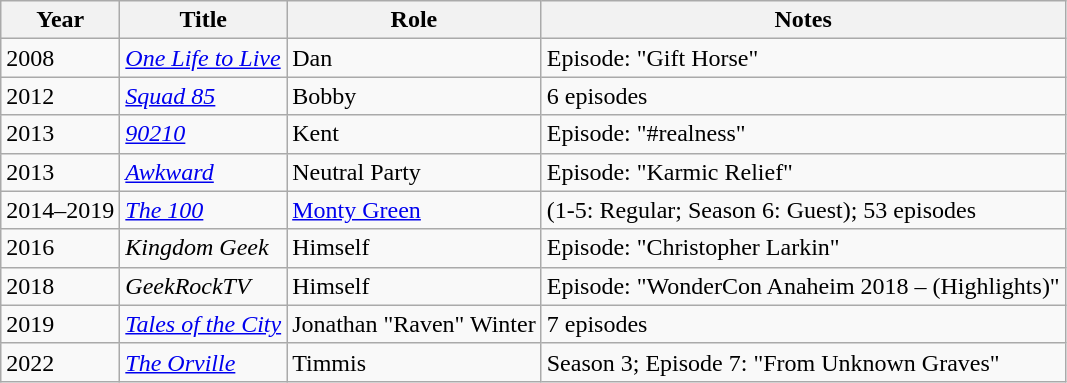<table class="wikitable sortable">
<tr>
<th>Year</th>
<th>Title</th>
<th>Role</th>
<th class="unsortable">Notes</th>
</tr>
<tr>
<td>2008</td>
<td><em><a href='#'>One Life to Live</a></em></td>
<td>Dan</td>
<td>Episode: "Gift Horse"</td>
</tr>
<tr>
<td>2012</td>
<td><em><a href='#'>Squad 85</a></em></td>
<td>Bobby</td>
<td>6 episodes</td>
</tr>
<tr>
<td>2013</td>
<td><em><a href='#'>90210</a></em></td>
<td>Kent</td>
<td>Episode: "#realness"</td>
</tr>
<tr>
<td>2013</td>
<td><em><a href='#'>Awkward</a></em></td>
<td>Neutral Party</td>
<td>Episode: "Karmic Relief"</td>
</tr>
<tr>
<td>2014–2019</td>
<td><em><a href='#'>The 100</a></em></td>
<td><a href='#'>Monty Green</a></td>
<td>(1-5: Regular; Season 6: Guest); 53 episodes</td>
</tr>
<tr>
<td>2016</td>
<td><em>Kingdom Geek</em></td>
<td>Himself</td>
<td>Episode: "Christopher Larkin"</td>
</tr>
<tr>
<td>2018</td>
<td><em>GeekRockTV</em></td>
<td>Himself</td>
<td>Episode: "WonderCon Anaheim 2018 – (Highlights)"</td>
</tr>
<tr>
<td>2019</td>
<td><em><a href='#'>Tales of the City</a></em></td>
<td>Jonathan "Raven" Winter</td>
<td>7 episodes</td>
</tr>
<tr>
<td>2022</td>
<td><em><a href='#'>The Orville</a></em></td>
<td>Timmis</td>
<td>Season 3; Episode 7: "From Unknown Graves"</td>
</tr>
</table>
